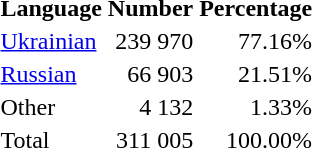<table class="standard">
<tr>
<th>Language</th>
<th>Number</th>
<th>Percentage</th>
</tr>
<tr>
<td><a href='#'>Ukrainian</a></td>
<td align="right">239 970</td>
<td align="right">77.16%</td>
</tr>
<tr>
<td><a href='#'>Russian</a></td>
<td align="right">66 903</td>
<td align="right">21.51%</td>
</tr>
<tr>
<td>Other</td>
<td align="right">4 132</td>
<td align="right">1.33%</td>
</tr>
<tr>
<td>Total</td>
<td align="right">311 005</td>
<td align="right">100.00%</td>
</tr>
</table>
